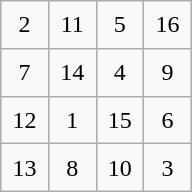<table class="wikitable" style="margin-left:auto;margin-right:auto;text-align:center;width:8em;height:8em;table-layout:fixed;">
<tr>
<td>2</td>
<td>11</td>
<td>5</td>
<td>16</td>
</tr>
<tr>
<td>7</td>
<td>14</td>
<td>4</td>
<td>9</td>
</tr>
<tr>
<td>12</td>
<td>1</td>
<td>15</td>
<td>6</td>
</tr>
<tr>
<td>13</td>
<td>8</td>
<td>10</td>
<td>3</td>
</tr>
</table>
